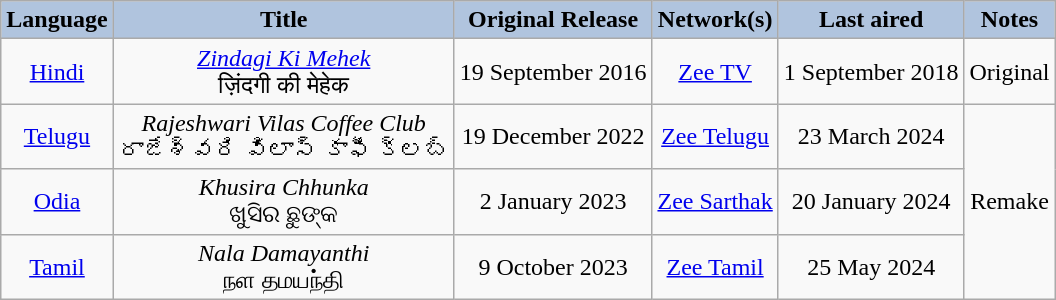<table class="wikitable" style="text-align:center;">
<tr>
<th style="background:LightSteelBlue;">Language</th>
<th style="background:LightSteelBlue;">Title</th>
<th style="background:LightSteelBlue;">Original Release</th>
<th style="background:LightSteelBlue;">Network(s)</th>
<th style="background:LightSteelBlue;">Last aired</th>
<th style="background:LightSteelBlue;">Notes</th>
</tr>
<tr>
<td><a href='#'>Hindi</a></td>
<td><em><a href='#'>Zindagi Ki Mehek</a></em> <br> ज़िंदगी की मेहेक</td>
<td>19 September 2016</td>
<td><a href='#'>Zee TV</a></td>
<td>1 September 2018</td>
<td>Original</td>
</tr>
<tr>
<td><a href='#'>Telugu</a></td>
<td><em>Rajeshwari Vilas Coffee Club</em> <br> రాజేశ్వరి విలాస్ కాఫీ క్లబ్</td>
<td>19 December 2022</td>
<td><a href='#'>Zee Telugu</a></td>
<td>23 March 2024</td>
<td rowspan="3">Remake</td>
</tr>
<tr>
<td><a href='#'>Odia</a></td>
<td><em>Khusira Chhunka</em> <br> ଖୁସିର ଛୁଙ୍କ</td>
<td>2 January 2023</td>
<td><a href='#'>Zee Sarthak</a></td>
<td>20 January 2024</td>
</tr>
<tr>
<td><a href='#'>Tamil</a></td>
<td><em>Nala Damayanthi</em> <br> நள தமயந்தி</td>
<td>9 October 2023</td>
<td><a href='#'>Zee Tamil</a></td>
<td>25 May 2024</td>
</tr>
</table>
